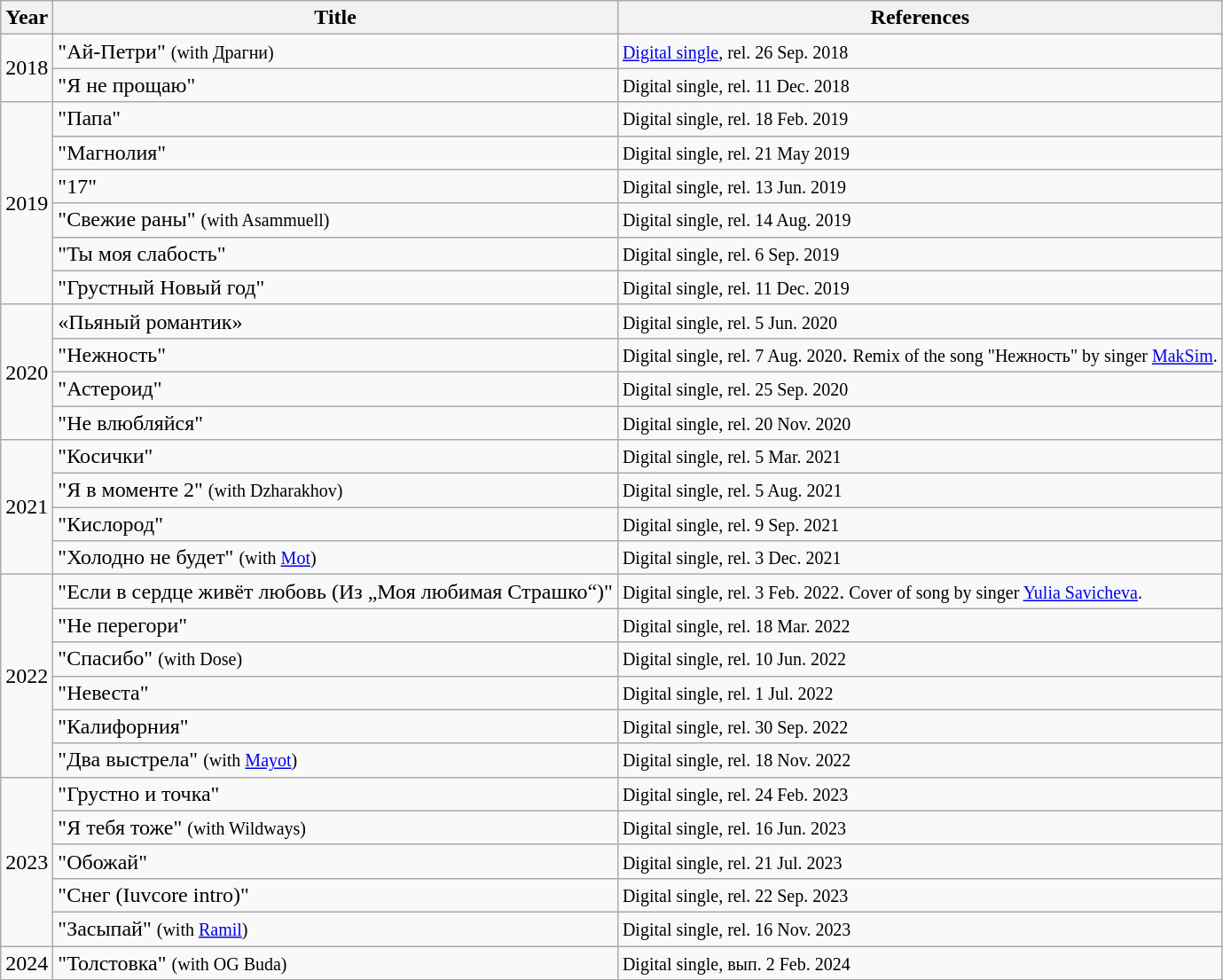<table class="wikitable">
<tr>
<th rowspan="1">Year</th>
<th rowspan="1">Title</th>
<th rowspan="1">References</th>
</tr>
<tr>
<td rowspan="2" align="center">2018</td>
<td>"Ай-Петри" <small>(with Драгни)</small></td>
<td><small><a href='#'>Digital single</a>, rel. 26 Sep. 2018</small></td>
</tr>
<tr>
<td>"Я не прощаю"</td>
<td><small>Digital single, rel. 11 Dec. 2018</small></td>
</tr>
<tr>
<td rowspan="6" align="center">2019</td>
<td>"Папа"</td>
<td><small>Digital single, rel. 18 Feb. 2019</small></td>
</tr>
<tr>
<td>"Магнолия"</td>
<td><small>Digital single, rel. 21 May 2019</small></td>
</tr>
<tr>
<td>"17"</td>
<td><small>Digital single, rel. 13 Jun. 2019</small></td>
</tr>
<tr>
<td>"Свежие раны" <small>(with Asammuell)</small></td>
<td><small>Digital single, rel. 14 Aug. 2019</small></td>
</tr>
<tr>
<td>"Ты моя слабость"</td>
<td><small>Digital single, rel. 6 Sep. 2019</small></td>
</tr>
<tr>
<td>"Грустный Новый год"</td>
<td><small>Digital single, rel. 11 Dec. 2019</small></td>
</tr>
<tr>
<td rowspan="4" align="center">2020</td>
<td>«‎Пьяный романтик»</td>
<td><small>Digital single, rel. 5 Jun. 2020</small></td>
</tr>
<tr>
<td>"Нежность"</td>
<td><small>Digital single, rel. 7 Aug. 2020</small>. <small>Remix of the song "Нежность" by singer <a href='#'>MakSim</a>.</small></td>
</tr>
<tr>
<td>"Астероид"</td>
<td><small>Digital single, rel. 25 Sep. 2020</small></td>
</tr>
<tr>
<td>"Не влюбляйся"</td>
<td><small>Digital single, rel. 20 Nov. 2020</small></td>
</tr>
<tr>
<td rowspan="4" align="center">2021</td>
<td>"Косички"</td>
<td><small>Digital single, rel. 5 Mar. 2021</small></td>
</tr>
<tr>
<td>"Я в моменте 2" <small>(with Dzharakhov)</small></td>
<td><small>Digital single, rel. 5 Aug. 2021</small></td>
</tr>
<tr>
<td>"Кислород"</td>
<td><small>Digital single, rel. 9 Sep. 2021</small></td>
</tr>
<tr>
<td>"Холодно не будет" <small>(with <a href='#'>Mot</a>)</small></td>
<td><small>Digital single, rel. 3 Dec. 2021</small></td>
</tr>
<tr>
<td rowspan="6">2022</td>
<td>"Если в сердце живёт любовь (Из „Моя любимая Страшко“)"</td>
<td><small>Digital single, rel. 3 Feb. 2022</small>.<small> Cover of song by singer <a href='#'>Yulia Savicheva</a>.</small></td>
</tr>
<tr>
<td>"Не перегори"</td>
<td><small>Digital single, rel. 18 Mar. 2022</small></td>
</tr>
<tr>
<td>"Спасибо" <small>(with Dose)</small></td>
<td><small>Digital single, rel. 10 Jun. 2022</small></td>
</tr>
<tr>
<td>"Невеста"</td>
<td><small>Digital single, rel. 1 Jul. 2022</small></td>
</tr>
<tr>
<td>"Калифорния"</td>
<td><small>Digital single, rel. 30 Sep. 2022</small></td>
</tr>
<tr>
<td>"Два выстрела" <small>(with <a href='#'>Mayot</a>)</small></td>
<td><small>Digital single, rel. 18 Nov. 2022</small></td>
</tr>
<tr>
<td rowspan="5">2023</td>
<td>"Грустно и точка"</td>
<td><small>Digital single, rel. 24 Feb. 2023</small></td>
</tr>
<tr>
<td>"Я тебя тоже" <small>(with Wildways)</small></td>
<td><small>Digital single, rel. 16 Jun. 2023</small></td>
</tr>
<tr>
<td>"Обожай"</td>
<td><small>Digital single, rel. 21 Jul. 2023</small></td>
</tr>
<tr>
<td>"Снег (Iuvcore intro)"</td>
<td><small>Digital single, rel. 22 Sep. 2023</small></td>
</tr>
<tr>
<td>"Засыпай" <small>(with <a href='#'>Ramil</a>)</small></td>
<td><small>Digital single, rel. 16 Nov. 2023</small></td>
</tr>
<tr>
<td>2024</td>
<td>"Толстовка" <small>(with OG Buda)</small></td>
<td><small>Digital single, вып. 2 Feb. 2024</small></td>
</tr>
</table>
